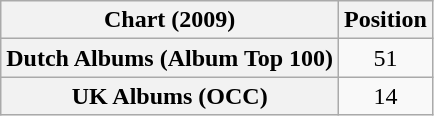<table class="wikitable sortable plainrowheaders">
<tr>
<th scope="col">Chart (2009)</th>
<th scope="col">Position</th>
</tr>
<tr>
<th scope="row">Dutch Albums (Album Top 100)</th>
<td style="text-align:center;">51</td>
</tr>
<tr>
<th scope="row">UK Albums (OCC)</th>
<td style="text-align:center;">14</td>
</tr>
</table>
